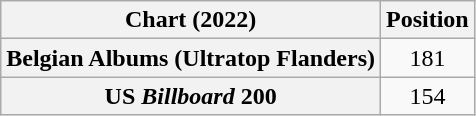<table class="wikitable sortable plainrowheaders" style="text-align:center">
<tr>
<th scope="col">Chart (2022)</th>
<th scope="col">Position</th>
</tr>
<tr>
<th scope="row">Belgian Albums (Ultratop Flanders)</th>
<td>181</td>
</tr>
<tr>
<th scope="row">US <em>Billboard</em> 200</th>
<td>154</td>
</tr>
</table>
